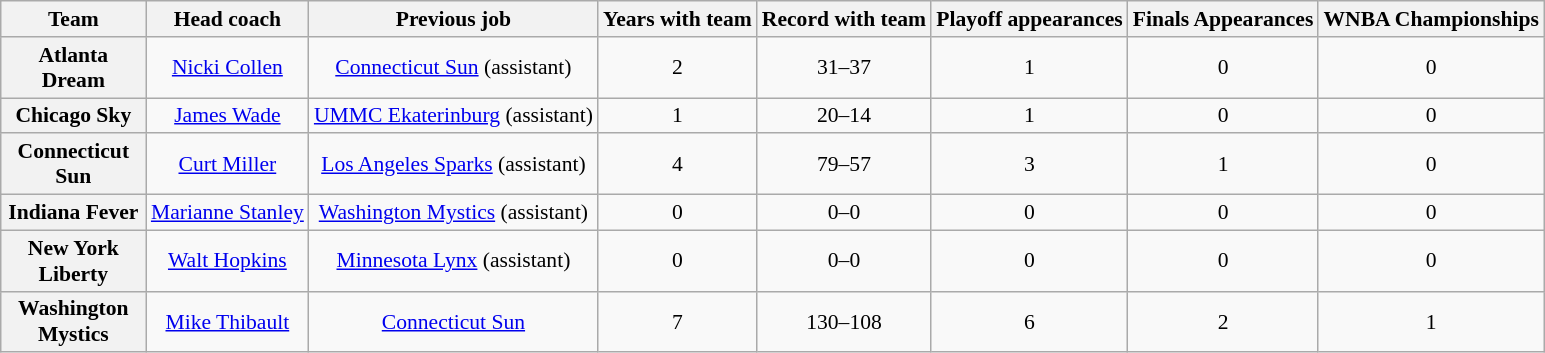<table class="wikitable sortable" style="text-align: center;font-size:90%;">
<tr>
<th width="90">Team</th>
<th>Head coach</th>
<th>Previous job</th>
<th>Years with team</th>
<th>Record with team</th>
<th>Playoff appearances</th>
<th>Finals Appearances</th>
<th>WNBA Championships</th>
</tr>
<tr>
<th style=>Atlanta Dream</th>
<td><a href='#'>Nicki Collen</a></td>
<td><a href='#'>Connecticut Sun</a> (assistant)</td>
<td>2</td>
<td>31–37</td>
<td>1</td>
<td>0</td>
<td>0</td>
</tr>
<tr>
<th style=>Chicago Sky</th>
<td><a href='#'>James Wade</a></td>
<td><a href='#'>UMMC Ekaterinburg</a> (assistant)</td>
<td>1</td>
<td>20–14</td>
<td>1</td>
<td>0</td>
<td>0</td>
</tr>
<tr>
<th style=>Connecticut Sun</th>
<td><a href='#'>Curt Miller</a></td>
<td><a href='#'>Los Angeles Sparks</a> (assistant)</td>
<td>4</td>
<td>79–57</td>
<td>3</td>
<td>1</td>
<td>0</td>
</tr>
<tr>
<th style=>Indiana Fever</th>
<td><a href='#'>Marianne Stanley</a></td>
<td><a href='#'>Washington Mystics</a> (assistant)</td>
<td>0</td>
<td>0–0</td>
<td>0</td>
<td>0</td>
<td>0</td>
</tr>
<tr>
<th style=>New York Liberty</th>
<td><a href='#'>Walt Hopkins</a></td>
<td><a href='#'>Minnesota Lynx</a> (assistant)</td>
<td>0</td>
<td>0–0</td>
<td>0</td>
<td>0</td>
<td>0</td>
</tr>
<tr>
<th style=>Washington Mystics</th>
<td><a href='#'>Mike Thibault</a></td>
<td><a href='#'>Connecticut Sun</a></td>
<td>7</td>
<td>130–108</td>
<td>6</td>
<td>2</td>
<td>1</td>
</tr>
</table>
